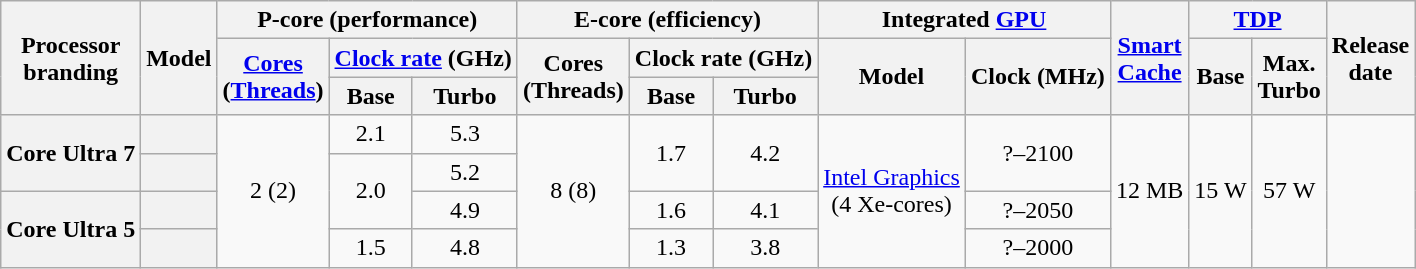<table class="wikitable sortable nowrap" style="text-align: center;">
<tr>
<th class="unsortable" rowspan="3">Processor<br>branding</th>
<th rowspan="3">Model</th>
<th colspan="3">P-core (performance)</th>
<th colspan="3">E-core (efficiency)</th>
<th colspan="2">Integrated <a href='#'>GPU</a></th>
<th class="unsortable" rowspan="3"><a href='#'>Smart<br>Cache</a></th>
<th colspan="2"><a href='#'>TDP</a></th>
<th class="unsortable" rowspan="3">Release<br>date</th>
</tr>
<tr>
<th class="unsortable" rowspan="2"><a href='#'>Cores</a><br>(<a href='#'>Threads</a>)</th>
<th colspan="2"><a href='#'>Clock rate</a> (GHz)</th>
<th class="unsortable" rowspan="2">Cores<br>(Threads)</th>
<th colspan="2">Clock rate (GHz)</th>
<th class="unsortable" rowspan="2">Model</th>
<th class="unsortable" rowspan="2">Clock (MHz)</th>
<th class="unsortable" rowspan="2">Base</th>
<th class="unsortable" rowspan="2">Max.<br>Turbo</th>
</tr>
<tr>
<th class="unsortable">Base</th>
<th class="unsortable">Turbo</th>
<th class="unsortable">Base</th>
<th class="unsortable">Turbo</th>
</tr>
<tr>
<th rowspan="2">Core Ultra 7</th>
<th style="text-align:left;" data-sort-value="sku4"></th>
<td rowspan="4">2 (2)</td>
<td>2.1</td>
<td>5.3</td>
<td rowspan="4">8 (8)</td>
<td rowspan="2">1.7</td>
<td rowspan="2">4.2</td>
<td rowspan="4"><a href='#'>Intel Graphics</a><br>(4 Xe-cores)</td>
<td rowspan="2">?–2100</td>
<td rowspan="4">12 MB</td>
<td rowspan="4">15 W</td>
<td rowspan="4">57 W</td>
<td rowspan="4"></td>
</tr>
<tr>
<th style="text-align:left;" data-sort-value="sku3"></th>
<td rowspan="2">2.0</td>
<td>5.2</td>
</tr>
<tr>
<th rowspan="2">Core Ultra 5</th>
<th style="text-align:left;" data-sort-value="sku2"></th>
<td>4.9</td>
<td>1.6</td>
<td>4.1</td>
<td>?–2050</td>
</tr>
<tr>
<th style="text-align:left;" data-sort-value="sku1"></th>
<td>1.5</td>
<td>4.8</td>
<td>1.3</td>
<td>3.8</td>
<td>?–2000</td>
</tr>
</table>
